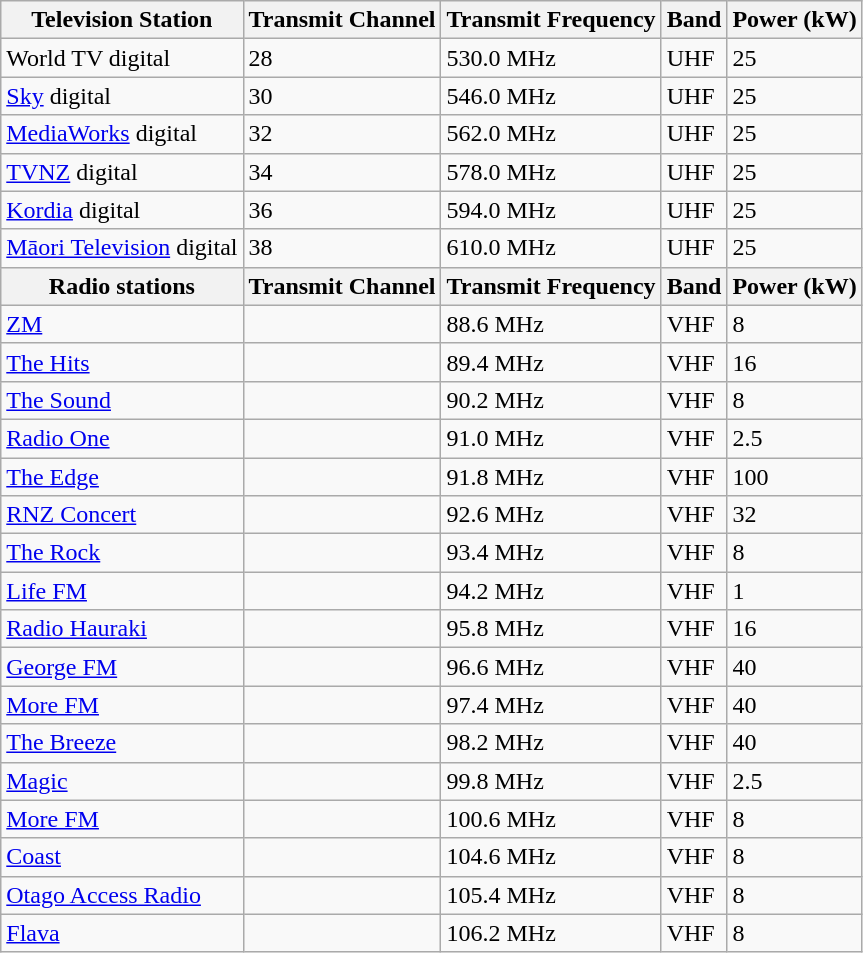<table class="wikitable">
<tr>
<th>Television Station</th>
<th>Transmit Channel</th>
<th>Transmit Frequency</th>
<th>Band</th>
<th>Power (kW)</th>
</tr>
<tr>
<td>World TV digital</td>
<td>28</td>
<td>530.0 MHz</td>
<td>UHF</td>
<td>25</td>
</tr>
<tr>
<td><a href='#'>Sky</a> digital</td>
<td>30</td>
<td>546.0 MHz</td>
<td>UHF</td>
<td>25</td>
</tr>
<tr>
<td><a href='#'>MediaWorks</a> digital</td>
<td>32</td>
<td>562.0 MHz</td>
<td>UHF</td>
<td>25</td>
</tr>
<tr>
<td><a href='#'>TVNZ</a> digital</td>
<td>34</td>
<td>578.0 MHz</td>
<td>UHF</td>
<td>25</td>
</tr>
<tr>
<td><a href='#'>Kordia</a> digital</td>
<td>36</td>
<td>594.0 MHz</td>
<td>UHF</td>
<td>25</td>
</tr>
<tr>
<td><a href='#'>Māori Television</a> digital</td>
<td>38</td>
<td>610.0 MHz</td>
<td>UHF</td>
<td>25</td>
</tr>
<tr>
<th>Radio stations</th>
<th>Transmit Channel</th>
<th>Transmit Frequency</th>
<th>Band</th>
<th>Power (kW)</th>
</tr>
<tr>
<td><a href='#'>ZM</a></td>
<td></td>
<td>88.6 MHz</td>
<td>VHF</td>
<td>8</td>
</tr>
<tr>
<td><a href='#'>The Hits</a></td>
<td></td>
<td>89.4 MHz</td>
<td>VHF</td>
<td>16</td>
</tr>
<tr>
<td><a href='#'>The Sound</a></td>
<td></td>
<td>90.2 MHz</td>
<td>VHF</td>
<td>8</td>
</tr>
<tr>
<td><a href='#'>Radio One</a></td>
<td></td>
<td>91.0 MHz</td>
<td>VHF</td>
<td>2.5</td>
</tr>
<tr>
<td><a href='#'>The Edge</a></td>
<td></td>
<td>91.8 MHz</td>
<td>VHF</td>
<td>100</td>
</tr>
<tr>
<td><a href='#'>RNZ Concert</a></td>
<td></td>
<td>92.6 MHz</td>
<td>VHF</td>
<td>32</td>
</tr>
<tr>
<td><a href='#'>The Rock</a></td>
<td></td>
<td>93.4 MHz</td>
<td>VHF</td>
<td>8</td>
</tr>
<tr>
<td><a href='#'>Life FM</a></td>
<td></td>
<td>94.2 MHz</td>
<td>VHF</td>
<td>1</td>
</tr>
<tr>
<td><a href='#'>Radio Hauraki</a></td>
<td></td>
<td>95.8 MHz</td>
<td>VHF</td>
<td>16</td>
</tr>
<tr>
<td><a href='#'>George FM</a></td>
<td></td>
<td>96.6 MHz</td>
<td>VHF</td>
<td>40</td>
</tr>
<tr>
<td><a href='#'>More FM</a></td>
<td></td>
<td>97.4 MHz</td>
<td>VHF</td>
<td>40</td>
</tr>
<tr>
<td><a href='#'>The Breeze</a></td>
<td></td>
<td>98.2 MHz</td>
<td>VHF</td>
<td>40</td>
</tr>
<tr>
<td><a href='#'>Magic</a></td>
<td></td>
<td>99.8 MHz</td>
<td>VHF</td>
<td>2.5</td>
</tr>
<tr>
<td><a href='#'>More FM</a></td>
<td></td>
<td>100.6 MHz</td>
<td>VHF</td>
<td>8</td>
</tr>
<tr>
<td><a href='#'>Coast</a></td>
<td></td>
<td>104.6 MHz</td>
<td>VHF</td>
<td>8</td>
</tr>
<tr>
<td><a href='#'>Otago Access Radio</a></td>
<td></td>
<td>105.4 MHz</td>
<td>VHF</td>
<td>8</td>
</tr>
<tr>
<td><a href='#'>Flava</a></td>
<td></td>
<td>106.2 MHz</td>
<td>VHF</td>
<td>8</td>
</tr>
</table>
